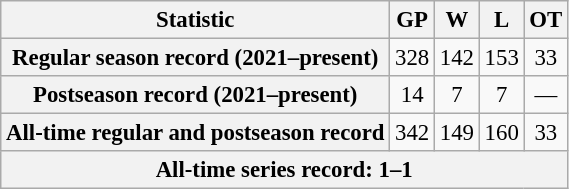<table class="wikitable" style="text-align:center; font-size:95%;">
<tr>
<th scope="col">Statistic</th>
<th scope="col">GP</th>
<th scope="col">W</th>
<th scope="col">L</th>
<th scope="col">OT</th>
</tr>
<tr>
<th scope="row">Regular season record (2021–present)</th>
<td>328</td>
<td>142</td>
<td>153</td>
<td>33</td>
</tr>
<tr>
<th scope="row">Postseason record (2021–present)</th>
<td>14</td>
<td>7</td>
<td>7</td>
<td>—</td>
</tr>
<tr>
<th>All-time regular and postseason record</th>
<td>342</td>
<td>149</td>
<td>160</td>
<td>33</td>
</tr>
<tr>
<th scope="colgroup" colspan="6">All-time series record: 1–1</th>
</tr>
</table>
